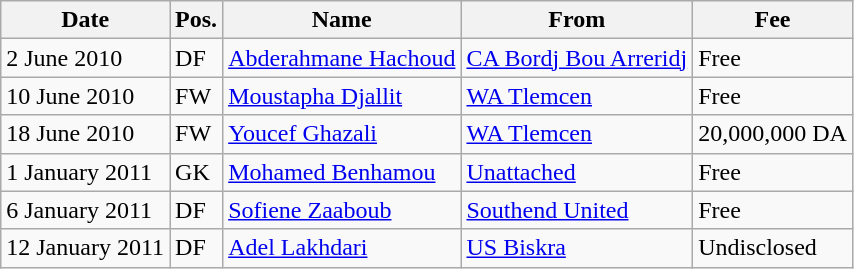<table class="wikitable">
<tr>
<th>Date</th>
<th>Pos.</th>
<th>Name</th>
<th>From</th>
<th>Fee</th>
</tr>
<tr>
<td>2 June 2010</td>
<td>DF</td>
<td> <a href='#'>Abderahmane Hachoud</a></td>
<td> <a href='#'>CA Bordj Bou Arreridj</a></td>
<td>Free</td>
</tr>
<tr>
<td>10 June 2010</td>
<td>FW</td>
<td> <a href='#'>Moustapha Djallit</a></td>
<td> <a href='#'>WA Tlemcen</a></td>
<td>Free</td>
</tr>
<tr>
<td>18 June 2010</td>
<td>FW</td>
<td> <a href='#'>Youcef Ghazali</a></td>
<td> <a href='#'>WA Tlemcen</a></td>
<td>20,000,000 DA</td>
</tr>
<tr>
<td>1 January 2011</td>
<td>GK</td>
<td> <a href='#'>Mohamed Benhamou</a></td>
<td><a href='#'>Unattached</a></td>
<td>Free</td>
</tr>
<tr>
<td>6 January 2011</td>
<td>DF</td>
<td> <a href='#'>Sofiene Zaaboub</a></td>
<td> <a href='#'>Southend United</a></td>
<td>Free</td>
</tr>
<tr>
<td>12 January 2011</td>
<td>DF</td>
<td> <a href='#'>Adel Lakhdari</a></td>
<td> <a href='#'>US Biskra</a></td>
<td>Undisclosed</td>
</tr>
</table>
